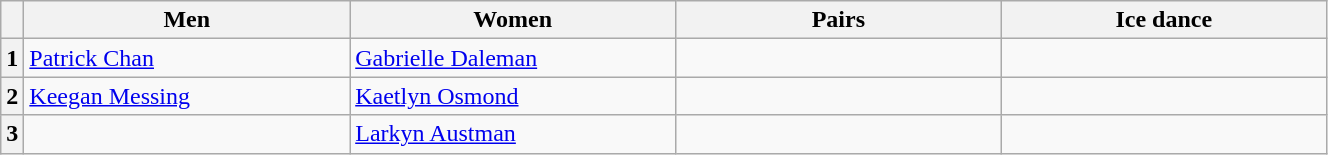<table class="wikitable unsortable" style="text-align:left; width:70%">
<tr>
<th scope="col"></th>
<th scope="col" style="width:25%">Men</th>
<th scope="col" style="width:25%">Women</th>
<th scope="col" style="width:25%">Pairs</th>
<th scope="col" style="width:25%">Ice dance</th>
</tr>
<tr>
<th scope="row">1</th>
<td><a href='#'>Patrick Chan</a></td>
<td><a href='#'>Gabrielle Daleman</a></td>
<td></td>
<td></td>
</tr>
<tr>
<th scope="row">2</th>
<td><a href='#'>Keegan Messing</a></td>
<td><a href='#'>Kaetlyn Osmond</a></td>
<td></td>
<td></td>
</tr>
<tr>
<th scope="row">3</th>
<td></td>
<td><a href='#'>Larkyn Austman</a></td>
<td></td>
<td></td>
</tr>
</table>
